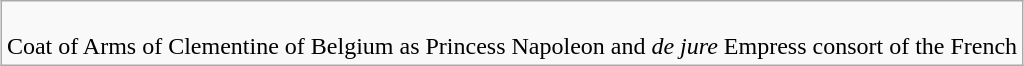<table class="wikitable" style="margin:1em auto; text-align:center;">
<tr>
<td><br>Coat of Arms of Clementine of Belgium as Princess Napoleon and <em>de jure</em> Empress consort of the French</td>
</tr>
</table>
